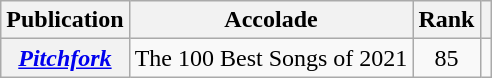<table class="wikitable sortable plainrowheaders" style="text-align:center;">
<tr>
<th>Publication</th>
<th class="unsortable">Accolade</th>
<th>Rank</th>
<th class="unsortable"></th>
</tr>
<tr>
<th scope="row"><em><a href='#'>Pitchfork</a></em></th>
<td>The 100 Best Songs of 2021</td>
<td>85</td>
<td></td>
</tr>
</table>
